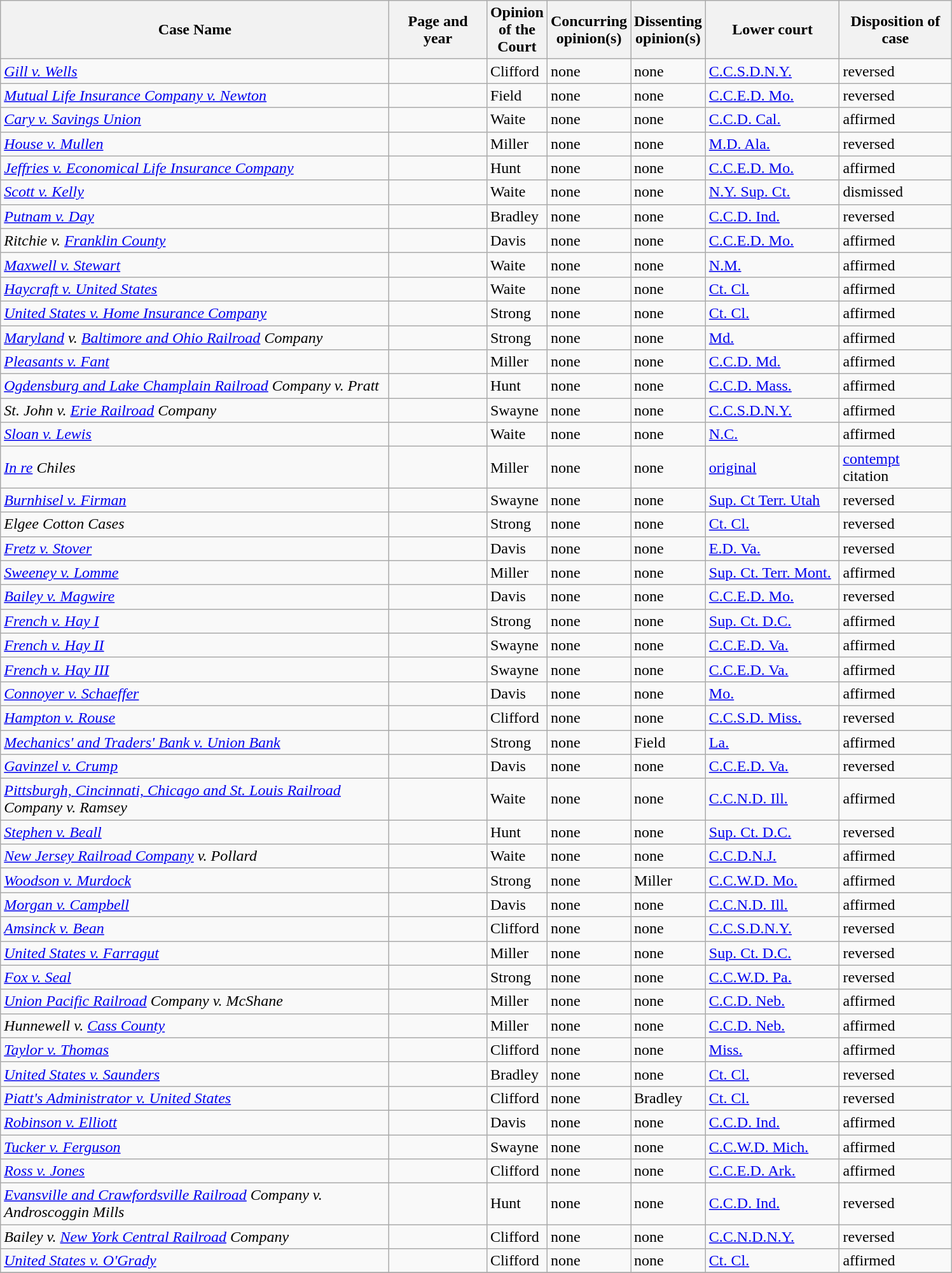<table class="wikitable sortable">
<tr>
<th scope="col" style="width: 400px;">Case Name</th>
<th scope="col" style="width: 95px;">Page and year</th>
<th scope="col" style="width: 10px;">Opinion of the Court</th>
<th scope="col" style="width: 10px;">Concurring opinion(s)</th>
<th scope="col" style="width: 10px;">Dissenting opinion(s)</th>
<th scope="col" style="width: 133px;">Lower court</th>
<th scope="col" style="width: 110px;">Disposition of case</th>
</tr>
<tr>
<td><em><a href='#'>Gill v. Wells</a></em></td>
<td align="right"></td>
<td>Clifford</td>
<td>none</td>
<td>none</td>
<td><a href='#'>C.C.S.D.N.Y.</a></td>
<td>reversed</td>
</tr>
<tr>
<td><em><a href='#'>Mutual Life Insurance Company v. Newton</a></em></td>
<td align="right"></td>
<td>Field</td>
<td>none</td>
<td>none</td>
<td><a href='#'>C.C.E.D. Mo.</a></td>
<td>reversed</td>
</tr>
<tr>
<td><em><a href='#'>Cary v. Savings Union</a></em></td>
<td align="right"></td>
<td>Waite</td>
<td>none</td>
<td>none</td>
<td><a href='#'>C.C.D. Cal.</a></td>
<td>affirmed</td>
</tr>
<tr>
<td><em><a href='#'>House v. Mullen</a></em></td>
<td align="right"></td>
<td>Miller</td>
<td>none</td>
<td>none</td>
<td><a href='#'>M.D. Ala.</a></td>
<td>reversed</td>
</tr>
<tr>
<td><em><a href='#'>Jeffries v. Economical Life Insurance Company</a></em></td>
<td align="right"></td>
<td>Hunt</td>
<td>none</td>
<td>none</td>
<td><a href='#'>C.C.E.D. Mo.</a></td>
<td>affirmed</td>
</tr>
<tr>
<td><em><a href='#'>Scott v. Kelly</a></em></td>
<td align="right"></td>
<td>Waite</td>
<td>none</td>
<td>none</td>
<td><a href='#'>N.Y. Sup. Ct.</a></td>
<td>dismissed</td>
</tr>
<tr>
<td><em><a href='#'>Putnam v. Day</a></em></td>
<td align="right"></td>
<td>Bradley</td>
<td>none</td>
<td>none</td>
<td><a href='#'>C.C.D. Ind.</a></td>
<td>reversed</td>
</tr>
<tr>
<td><em>Ritchie v. <a href='#'>Franklin County</a></em></td>
<td align="right"></td>
<td>Davis</td>
<td>none</td>
<td>none</td>
<td><a href='#'>C.C.E.D. Mo.</a></td>
<td>affirmed</td>
</tr>
<tr>
<td><em><a href='#'>Maxwell v. Stewart</a></em></td>
<td align="right"></td>
<td>Waite</td>
<td>none</td>
<td>none</td>
<td><a href='#'>N.M.</a></td>
<td>affirmed</td>
</tr>
<tr>
<td><em><a href='#'>Haycraft v. United States</a></em></td>
<td align="right"></td>
<td>Waite</td>
<td>none</td>
<td>none</td>
<td><a href='#'>Ct. Cl.</a></td>
<td>affirmed</td>
</tr>
<tr>
<td><em><a href='#'>United States v. Home Insurance Company</a></em></td>
<td align="right"></td>
<td>Strong</td>
<td>none</td>
<td>none</td>
<td><a href='#'>Ct. Cl.</a></td>
<td>affirmed</td>
</tr>
<tr>
<td><em><a href='#'>Maryland</a> v. <a href='#'>Baltimore and Ohio Railroad</a> Company</em></td>
<td align="right"></td>
<td>Strong</td>
<td>none</td>
<td>none</td>
<td><a href='#'>Md.</a></td>
<td>affirmed</td>
</tr>
<tr>
<td><em><a href='#'>Pleasants v. Fant</a></em></td>
<td align="right"></td>
<td>Miller</td>
<td>none</td>
<td>none</td>
<td><a href='#'>C.C.D. Md.</a></td>
<td>affirmed</td>
</tr>
<tr>
<td><em><a href='#'>Ogdensburg and Lake Champlain Railroad</a> Company v. Pratt</em></td>
<td align="right"></td>
<td>Hunt</td>
<td>none</td>
<td>none</td>
<td><a href='#'>C.C.D. Mass.</a></td>
<td>affirmed</td>
</tr>
<tr>
<td><em>St. John v. <a href='#'>Erie Railroad</a> Company</em></td>
<td align="right"></td>
<td>Swayne</td>
<td>none</td>
<td>none</td>
<td><a href='#'>C.C.S.D.N.Y.</a></td>
<td>affirmed</td>
</tr>
<tr>
<td><em><a href='#'>Sloan v. Lewis</a></em></td>
<td align="right"></td>
<td>Waite</td>
<td>none</td>
<td>none</td>
<td><a href='#'>N.C.</a></td>
<td>affirmed</td>
</tr>
<tr>
<td><em><a href='#'>In re</a> Chiles</em></td>
<td align="right"></td>
<td>Miller</td>
<td>none</td>
<td>none</td>
<td><a href='#'>original</a></td>
<td><a href='#'>contempt</a> citation</td>
</tr>
<tr>
<td><em><a href='#'>Burnhisel v. Firman</a></em></td>
<td align="right"></td>
<td>Swayne</td>
<td>none</td>
<td>none</td>
<td><a href='#'>Sup. Ct Terr. Utah</a></td>
<td>reversed</td>
</tr>
<tr>
<td><em>Elgee Cotton Cases</em></td>
<td align="right"></td>
<td>Strong</td>
<td>none</td>
<td>none</td>
<td><a href='#'>Ct. Cl.</a></td>
<td>reversed</td>
</tr>
<tr>
<td><em><a href='#'>Fretz v. Stover</a></em></td>
<td align="right"></td>
<td>Davis</td>
<td>none</td>
<td>none</td>
<td><a href='#'>E.D. Va.</a></td>
<td>reversed</td>
</tr>
<tr>
<td><em><a href='#'>Sweeney v. Lomme</a></em></td>
<td align="right"></td>
<td>Miller</td>
<td>none</td>
<td>none</td>
<td><a href='#'>Sup. Ct. Terr. Mont.</a></td>
<td>affirmed</td>
</tr>
<tr>
<td><em><a href='#'>Bailey v. Magwire</a></em></td>
<td align="right"></td>
<td>Davis</td>
<td>none</td>
<td>none</td>
<td><a href='#'>C.C.E.D. Mo.</a></td>
<td>reversed</td>
</tr>
<tr>
<td><em><a href='#'>French v. Hay I</a></em></td>
<td align="right"></td>
<td>Strong</td>
<td>none</td>
<td>none</td>
<td><a href='#'>Sup. Ct. D.C.</a></td>
<td>affirmed</td>
</tr>
<tr>
<td><em><a href='#'>French v. Hay II</a></em></td>
<td align="right"></td>
<td>Swayne</td>
<td>none</td>
<td>none</td>
<td><a href='#'>C.C.E.D. Va.</a></td>
<td>affirmed</td>
</tr>
<tr>
<td><em><a href='#'>French v. Hay III</a></em></td>
<td align="right"></td>
<td>Swayne</td>
<td>none</td>
<td>none</td>
<td><a href='#'>C.C.E.D. Va.</a></td>
<td>affirmed</td>
</tr>
<tr>
<td><em><a href='#'>Connoyer v. Schaeffer</a></em></td>
<td align="right"></td>
<td>Davis</td>
<td>none</td>
<td>none</td>
<td><a href='#'>Mo.</a></td>
<td>affirmed</td>
</tr>
<tr>
<td><em><a href='#'>Hampton v. Rouse</a></em></td>
<td align="right"></td>
<td>Clifford</td>
<td>none</td>
<td>none</td>
<td><a href='#'>C.C.S.D. Miss.</a></td>
<td>reversed</td>
</tr>
<tr>
<td><em><a href='#'>Mechanics' and Traders' Bank v. Union Bank</a></em></td>
<td align="right"></td>
<td>Strong</td>
<td>none</td>
<td>Field</td>
<td><a href='#'>La.</a></td>
<td>affirmed</td>
</tr>
<tr>
<td><em><a href='#'>Gavinzel v. Crump</a></em></td>
<td align="right"></td>
<td>Davis</td>
<td>none</td>
<td>none</td>
<td><a href='#'>C.C.E.D. Va.</a></td>
<td>reversed</td>
</tr>
<tr>
<td><em><a href='#'>Pittsburgh, Cincinnati, Chicago and St. Louis Railroad</a> Company v. Ramsey</em></td>
<td align="right"></td>
<td>Waite</td>
<td>none</td>
<td>none</td>
<td><a href='#'>C.C.N.D. Ill.</a></td>
<td>affirmed</td>
</tr>
<tr>
<td><em><a href='#'>Stephen v. Beall</a></em></td>
<td align="right"></td>
<td>Hunt</td>
<td>none</td>
<td>none</td>
<td><a href='#'>Sup. Ct. D.C.</a></td>
<td>reversed</td>
</tr>
<tr>
<td><em><a href='#'>New Jersey Railroad Company</a> v. Pollard</em></td>
<td align="right"></td>
<td>Waite</td>
<td>none</td>
<td>none</td>
<td><a href='#'>C.C.D.N.J.</a></td>
<td>affirmed</td>
</tr>
<tr>
<td><em><a href='#'>Woodson v. Murdock</a></em></td>
<td align="right"></td>
<td>Strong</td>
<td>none</td>
<td>Miller</td>
<td><a href='#'>C.C.W.D. Mo.</a></td>
<td>affirmed</td>
</tr>
<tr>
<td><em><a href='#'>Morgan v. Campbell</a></em></td>
<td align="right"></td>
<td>Davis</td>
<td>none</td>
<td>none</td>
<td><a href='#'>C.C.N.D. Ill.</a></td>
<td>affirmed</td>
</tr>
<tr>
<td><em><a href='#'>Amsinck v. Bean</a></em></td>
<td align="right"></td>
<td>Clifford</td>
<td>none</td>
<td>none</td>
<td><a href='#'>C.C.S.D.N.Y.</a></td>
<td>reversed</td>
</tr>
<tr>
<td><em><a href='#'>United States v. Farragut</a></em></td>
<td align="right"></td>
<td>Miller</td>
<td>none</td>
<td>none</td>
<td><a href='#'>Sup. Ct. D.C.</a></td>
<td>reversed</td>
</tr>
<tr>
<td><em><a href='#'>Fox v. Seal</a></em></td>
<td align="right"></td>
<td>Strong</td>
<td>none</td>
<td>none</td>
<td><a href='#'>C.C.W.D. Pa.</a></td>
<td>reversed</td>
</tr>
<tr>
<td><em><a href='#'>Union Pacific Railroad</a> Company v. McShane</em></td>
<td align="right"></td>
<td>Miller</td>
<td>none</td>
<td>none</td>
<td><a href='#'>C.C.D. Neb.</a></td>
<td>affirmed</td>
</tr>
<tr>
<td><em>Hunnewell v. <a href='#'>Cass County</a></em></td>
<td align="right"></td>
<td>Miller</td>
<td>none</td>
<td>none</td>
<td><a href='#'>C.C.D. Neb.</a></td>
<td>affirmed</td>
</tr>
<tr>
<td><em><a href='#'>Taylor v. Thomas</a></em></td>
<td align="right"></td>
<td>Clifford</td>
<td>none</td>
<td>none</td>
<td><a href='#'>Miss.</a></td>
<td>affirmed</td>
</tr>
<tr>
<td><em><a href='#'>United States v. Saunders</a></em></td>
<td align="right"></td>
<td>Bradley</td>
<td>none</td>
<td>none</td>
<td><a href='#'>Ct. Cl.</a></td>
<td>reversed</td>
</tr>
<tr>
<td><em><a href='#'>Piatt's Administrator v. United States</a></em></td>
<td align="right"></td>
<td>Clifford</td>
<td>none</td>
<td>Bradley</td>
<td><a href='#'>Ct. Cl.</a></td>
<td>reversed</td>
</tr>
<tr>
<td><em><a href='#'>Robinson v. Elliott</a></em></td>
<td align="right"></td>
<td>Davis</td>
<td>none</td>
<td>none</td>
<td><a href='#'>C.C.D. Ind.</a></td>
<td>affirmed</td>
</tr>
<tr>
<td><em><a href='#'>Tucker v. Ferguson</a></em></td>
<td align="right"></td>
<td>Swayne</td>
<td>none</td>
<td>none</td>
<td><a href='#'>C.C.W.D. Mich.</a></td>
<td>affirmed</td>
</tr>
<tr>
<td><em><a href='#'>Ross v. Jones</a></em></td>
<td align="right"></td>
<td>Clifford</td>
<td>none</td>
<td>none</td>
<td><a href='#'>C.C.E.D. Ark.</a></td>
<td>affirmed</td>
</tr>
<tr>
<td><em><a href='#'>Evansville and Crawfordsville Railroad</a> Company v. Androscoggin Mills</em></td>
<td align="right"></td>
<td>Hunt</td>
<td>none</td>
<td>none</td>
<td><a href='#'>C.C.D. Ind.</a></td>
<td>reversed</td>
</tr>
<tr>
<td><em>Bailey v. <a href='#'>New York Central Railroad</a> Company</em></td>
<td align="right"></td>
<td>Clifford</td>
<td>none</td>
<td>none</td>
<td><a href='#'>C.C.N.D.N.Y.</a></td>
<td>reversed</td>
</tr>
<tr>
<td><em><a href='#'>United States v. O'Grady</a></em></td>
<td align="right"></td>
<td>Clifford</td>
<td>none</td>
<td>none</td>
<td><a href='#'>Ct. Cl.</a></td>
<td>affirmed</td>
</tr>
<tr>
</tr>
</table>
